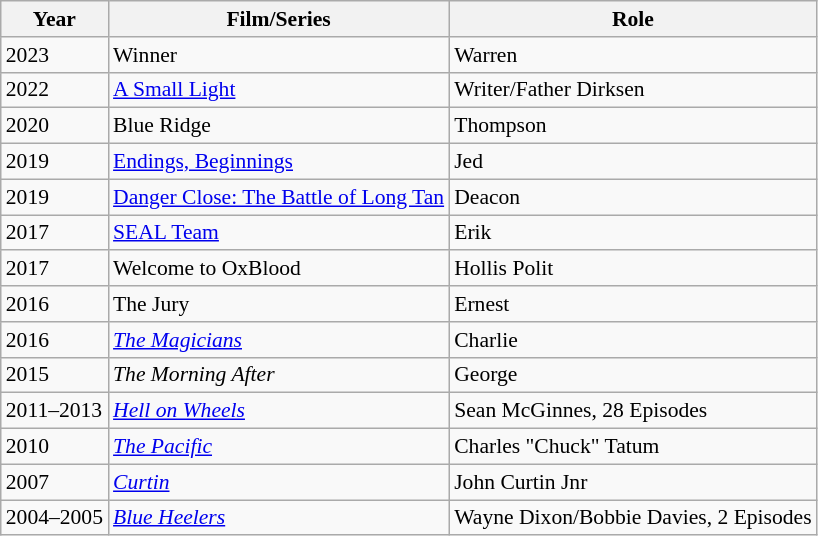<table class="wikitable" style="font-size: 90%;">
<tr>
<th>Year</th>
<th>Film/Series</th>
<th>Role</th>
</tr>
<tr>
<td>2023</td>
<td>Winner</td>
<td>Warren</td>
</tr>
<tr>
<td>2022</td>
<td><a href='#'>A Small Light</a></td>
<td>Writer/Father Dirksen</td>
</tr>
<tr>
<td>2020</td>
<td>Blue Ridge</td>
<td>Thompson</td>
</tr>
<tr>
<td>2019</td>
<td><a href='#'>Endings, Beginnings</a></td>
<td>Jed</td>
</tr>
<tr>
<td>2019</td>
<td><a href='#'>Danger Close: The Battle of Long Tan</a></td>
<td>Deacon</td>
</tr>
<tr>
<td>2017</td>
<td><a href='#'>SEAL Team</a></td>
<td>Erik</td>
</tr>
<tr>
<td>2017</td>
<td>Welcome to OxBlood</td>
<td>Hollis Polit</td>
</tr>
<tr>
<td>2016</td>
<td>The Jury</td>
<td>Ernest</td>
</tr>
<tr>
<td>2016</td>
<td><em><a href='#'>The Magicians</a></em></td>
<td>Charlie</td>
</tr>
<tr>
<td>2015</td>
<td><em>The Morning After</em></td>
<td>George</td>
</tr>
<tr>
<td>2011–2013</td>
<td><em><a href='#'>Hell on Wheels</a></em></td>
<td>Sean McGinnes, 28 Episodes</td>
</tr>
<tr>
<td>2010</td>
<td><em><a href='#'>The Pacific</a></em></td>
<td>Charles "Chuck" Tatum</td>
</tr>
<tr>
<td>2007</td>
<td><em><a href='#'>Curtin</a></em></td>
<td>John Curtin Jnr</td>
</tr>
<tr>
<td>2004–2005</td>
<td><em><a href='#'>Blue Heelers</a></em></td>
<td>Wayne Dixon/Bobbie Davies, 2 Episodes</td>
</tr>
</table>
